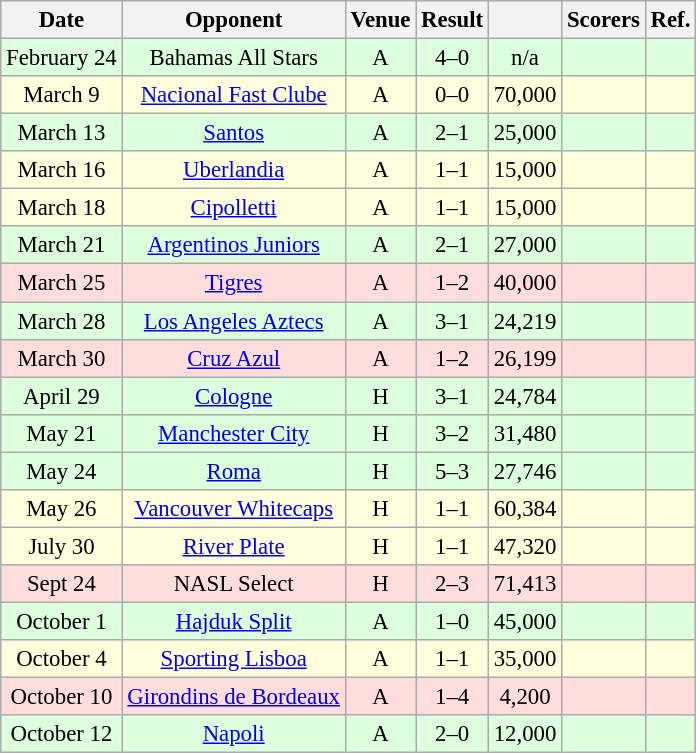<table class="wikitable" style="font-size:95%; text-align:center">
<tr>
<th>Date</th>
<th>Opponent</th>
<th>Venue</th>
<th>Result</th>
<th></th>
<th>Scorers</th>
<th>Ref.</th>
</tr>
<tr bgcolor= #ddffdd>
<td> February 24</td>
<td>  Bahamas All Stars</td>
<td>A</td>
<td>4–0</td>
<td>n/a</td>
<td></td>
<td></td>
</tr>
<tr bgcolor= #ffffdd>
<td> March 9</td>
<td> <a href='#'>Nacional Fast Clube</a></td>
<td>A </td>
<td>0–0</td>
<td>70,000</td>
<td></td>
<td></td>
</tr>
<tr bgcolor= #ddffdd>
<td> March 13</td>
<td>  <a href='#'>Santos</a></td>
<td>A</td>
<td>2–1</td>
<td>25,000</td>
<td></td>
<td></td>
</tr>
<tr bgcolor= #ffffdd>
<td> March 16</td>
<td> <a href='#'>Uberlandia</a></td>
<td>A</td>
<td>1–1</td>
<td>15,000</td>
<td></td>
<td></td>
</tr>
<tr bgcolor= #ffffdd>
<td> March 18</td>
<td> <a href='#'>Cipolletti</a></td>
<td>A</td>
<td>1–1</td>
<td>15,000</td>
<td></td>
<td></td>
</tr>
<tr bgcolor= #ddffdd>
<td> March 21</td>
<td>  <a href='#'>Argentinos Juniors</a></td>
<td>A </td>
<td>2–1</td>
<td>27,000</td>
<td></td>
<td></td>
</tr>
<tr bgcolor= #ffdddd>
<td> March 25</td>
<td>  <a href='#'>Tigres</a></td>
<td>A</td>
<td>1–2</td>
<td>40,000</td>
<td></td>
<td></td>
</tr>
<tr bgcolor= #ddffdd>
<td> March 28</td>
<td>  <a href='#'>Los Angeles Aztecs</a></td>
<td>A</td>
<td>3–1</td>
<td>24,219</td>
<td></td>
<td></td>
</tr>
<tr bgcolor= #ffdddd>
<td> March 30</td>
<td>  <a href='#'>Cruz Azul</a></td>
<td>A</td>
<td>1–2</td>
<td>26,199</td>
<td></td>
<td></td>
</tr>
<tr bgcolor= #ddffdd>
<td> April 29</td>
<td>  <a href='#'>Cologne</a></td>
<td>H</td>
<td>3–1</td>
<td>24,784</td>
<td></td>
<td></td>
</tr>
<tr bgcolor= #ddffdd>
<td> May 21</td>
<td>  <a href='#'>Manchester City</a></td>
<td>H</td>
<td>3–2</td>
<td>31,480</td>
<td></td>
<td></td>
</tr>
<tr bgcolor= #ddffdd>
<td> May 24</td>
<td>  <a href='#'>Roma</a></td>
<td>H</td>
<td>5–3</td>
<td>27,746</td>
<td></td>
<td></td>
</tr>
<tr bgcolor= #ffffdd>
<td> May 26</td>
<td>  <a href='#'>Vancouver Whitecaps</a></td>
<td>H</td>
<td>1–1</td>
<td>60,384</td>
<td></td>
<td></td>
</tr>
<tr bgcolor= #ffffdd>
<td> July 30</td>
<td>  <a href='#'>River Plate</a></td>
<td>H</td>
<td>1–1</td>
<td>47,320</td>
<td></td>
<td></td>
</tr>
<tr bgcolor= #ffdddd>
<td> Sept 24</td>
<td>  NASL Select </td>
<td>H</td>
<td>2–3</td>
<td>71,413</td>
<td></td>
<td></td>
</tr>
<tr bgcolor= #ddffdd>
<td> October 1</td>
<td>  <a href='#'>Hajduk Split</a></td>
<td>A</td>
<td>1–0</td>
<td>45,000</td>
<td></td>
<td></td>
</tr>
<tr bgcolor= #ffffdd>
<td> October 4</td>
<td>  <a href='#'>Sporting Lisboa</a></td>
<td>A</td>
<td>1–1</td>
<td>35,000</td>
<td></td>
<td></td>
</tr>
<tr bgcolor= #ffdddd>
<td> October 10</td>
<td>  <a href='#'>Girondins de Bordeaux</a></td>
<td>A</td>
<td>1–4</td>
<td>4,200</td>
<td></td>
<td></td>
</tr>
<tr bgcolor= #ddffdd>
<td> October 12</td>
<td>  <a href='#'>Napoli</a></td>
<td>A</td>
<td>2–0</td>
<td>12,000</td>
<td></td>
<td></td>
</tr>
</table>
